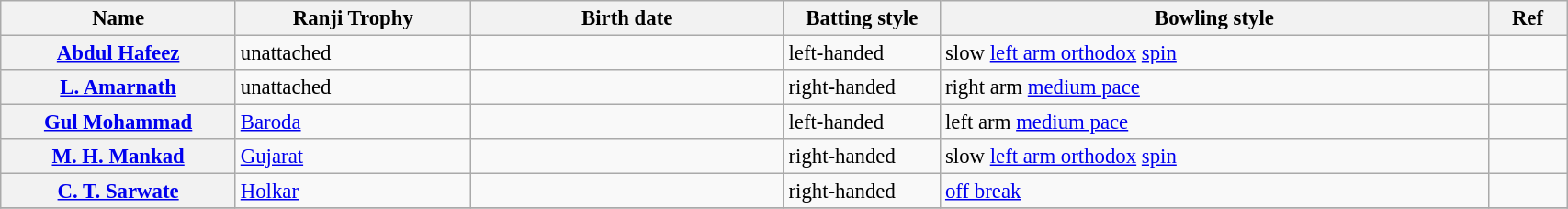<table class="wikitable plainrowheaders" style="font-size:95%; width:90%;">
<tr>
<th scope="col" width="15%">Name</th>
<th scope="col" width="15%">Ranji Trophy</th>
<th scope="col" width="20%">Birth date</th>
<th scope="col" width="10%">Batting style</th>
<th scope="col" width="35%">Bowling style</th>
<th scope="col" width="5%">Ref</th>
</tr>
<tr>
<th scope="row"><a href='#'>Abdul Hafeez</a></th>
<td>unattached</td>
<td></td>
<td>left-handed</td>
<td>slow <a href='#'>left arm orthodox</a> <a href='#'>spin</a></td>
<td></td>
</tr>
<tr>
<th scope="row"><a href='#'>L. Amarnath</a></th>
<td>unattached</td>
<td></td>
<td>right-handed</td>
<td>right arm <a href='#'>medium pace</a></td>
<td></td>
</tr>
<tr>
<th scope="row"><a href='#'>Gul Mohammad</a></th>
<td><a href='#'>Baroda</a></td>
<td></td>
<td>left-handed</td>
<td>left arm <a href='#'>medium pace</a></td>
<td></td>
</tr>
<tr>
<th scope="row"><a href='#'>M. H. Mankad</a></th>
<td><a href='#'>Gujarat</a></td>
<td></td>
<td>right-handed</td>
<td>slow <a href='#'>left arm orthodox</a> <a href='#'>spin</a></td>
<td></td>
</tr>
<tr>
<th scope="row"><a href='#'>C. T. Sarwate</a></th>
<td><a href='#'>Holkar</a></td>
<td></td>
<td>right-handed</td>
<td><a href='#'>off break</a></td>
<td></td>
</tr>
<tr>
</tr>
</table>
